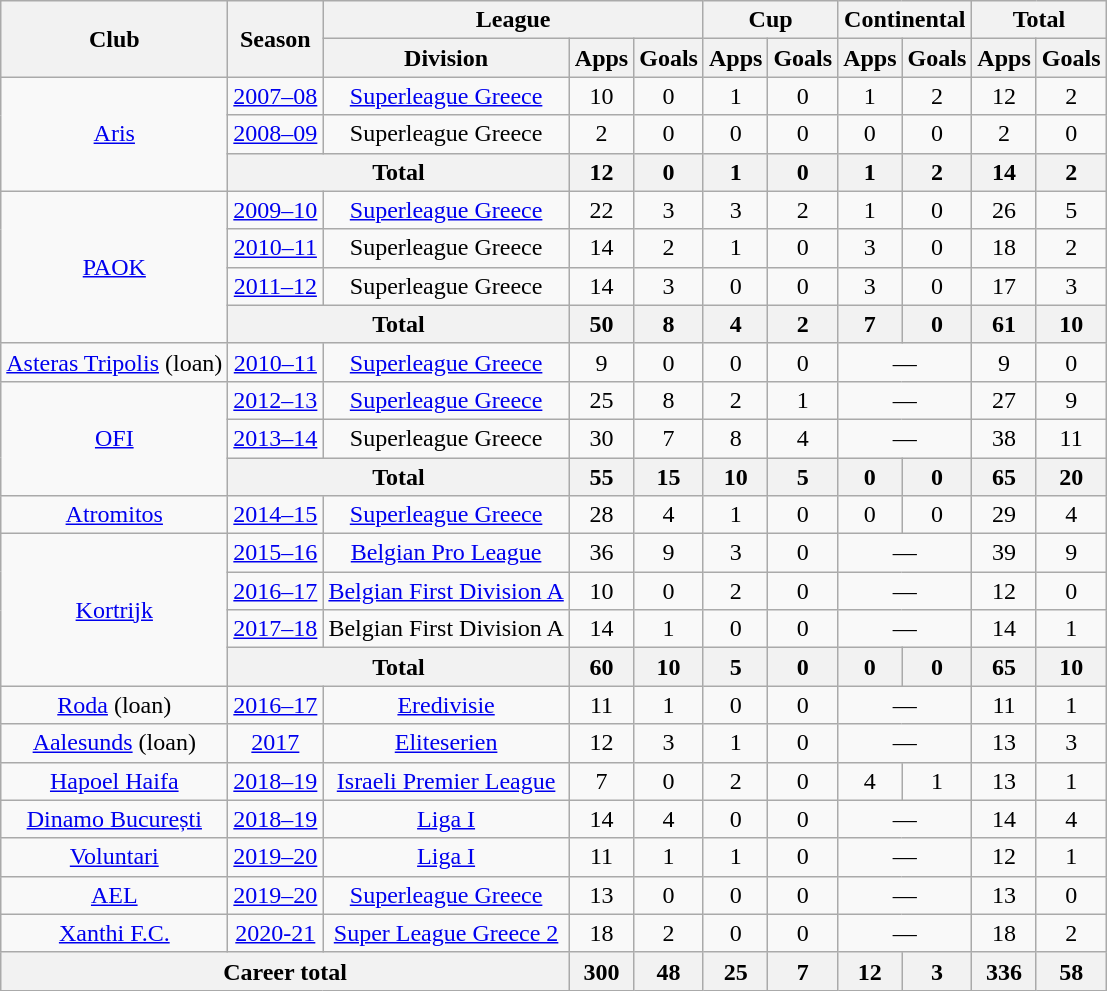<table class="wikitable" style="text-align:center">
<tr>
<th rowspan="2">Club</th>
<th rowspan="2">Season</th>
<th colspan="3">League</th>
<th colspan="2">Cup</th>
<th colspan="2">Continental</th>
<th colspan="2">Total</th>
</tr>
<tr>
<th>Division</th>
<th>Apps</th>
<th>Goals</th>
<th>Apps</th>
<th>Goals</th>
<th>Apps</th>
<th>Goals</th>
<th>Apps</th>
<th>Goals</th>
</tr>
<tr>
<td rowspan="3"><a href='#'>Aris</a></td>
<td><a href='#'>2007–08</a></td>
<td><a href='#'>Superleague Greece</a></td>
<td>10</td>
<td>0</td>
<td>1</td>
<td>0</td>
<td>1</td>
<td>2</td>
<td>12</td>
<td>2</td>
</tr>
<tr>
<td><a href='#'>2008–09</a></td>
<td>Superleague Greece</td>
<td>2</td>
<td>0</td>
<td>0</td>
<td>0</td>
<td>0</td>
<td>0</td>
<td>2</td>
<td>0</td>
</tr>
<tr>
<th colspan="2">Total</th>
<th>12</th>
<th>0</th>
<th>1</th>
<th>0</th>
<th>1</th>
<th>2</th>
<th>14</th>
<th>2</th>
</tr>
<tr>
<td rowspan="4"><a href='#'>PAOK</a></td>
<td><a href='#'>2009–10</a></td>
<td><a href='#'>Superleague Greece</a></td>
<td>22</td>
<td>3</td>
<td>3</td>
<td>2</td>
<td>1</td>
<td>0</td>
<td>26</td>
<td>5</td>
</tr>
<tr>
<td><a href='#'>2010–11</a></td>
<td>Superleague Greece</td>
<td>14</td>
<td>2</td>
<td>1</td>
<td>0</td>
<td>3</td>
<td>0</td>
<td>18</td>
<td>2</td>
</tr>
<tr>
<td><a href='#'>2011–12</a></td>
<td>Superleague Greece</td>
<td>14</td>
<td>3</td>
<td>0</td>
<td>0</td>
<td>3</td>
<td>0</td>
<td>17</td>
<td>3</td>
</tr>
<tr>
<th colspan="2">Total</th>
<th>50</th>
<th>8</th>
<th>4</th>
<th>2</th>
<th>7</th>
<th>0</th>
<th>61</th>
<th>10</th>
</tr>
<tr>
<td><a href='#'>Asteras Tripolis</a> (loan)</td>
<td><a href='#'>2010–11</a></td>
<td><a href='#'>Superleague Greece</a></td>
<td>9</td>
<td>0</td>
<td>0</td>
<td>0</td>
<td colspan="2">—</td>
<td>9</td>
<td>0</td>
</tr>
<tr>
<td rowspan="3"><a href='#'>OFI</a></td>
<td><a href='#'>2012–13</a></td>
<td><a href='#'>Superleague Greece</a></td>
<td>25</td>
<td>8</td>
<td>2</td>
<td>1</td>
<td colspan="2">—</td>
<td>27</td>
<td>9</td>
</tr>
<tr>
<td><a href='#'>2013–14</a></td>
<td>Superleague Greece</td>
<td>30</td>
<td>7</td>
<td>8</td>
<td>4</td>
<td colspan="2">—</td>
<td>38</td>
<td>11</td>
</tr>
<tr>
<th colspan="2">Total</th>
<th>55</th>
<th>15</th>
<th>10</th>
<th>5</th>
<th>0</th>
<th>0</th>
<th>65</th>
<th>20</th>
</tr>
<tr>
<td><a href='#'>Atromitos</a></td>
<td><a href='#'>2014–15</a></td>
<td><a href='#'>Superleague Greece</a></td>
<td>28</td>
<td>4</td>
<td>1</td>
<td>0</td>
<td>0</td>
<td>0</td>
<td>29</td>
<td>4</td>
</tr>
<tr>
<td rowspan="4"><a href='#'>Kortrijk</a></td>
<td><a href='#'>2015–16</a></td>
<td><a href='#'>Belgian Pro League</a></td>
<td>36</td>
<td>9</td>
<td>3</td>
<td>0</td>
<td colspan="2">—</td>
<td>39</td>
<td>9</td>
</tr>
<tr>
<td><a href='#'>2016–17</a></td>
<td><a href='#'>Belgian First Division A</a></td>
<td>10</td>
<td>0</td>
<td>2</td>
<td>0</td>
<td colspan="2">—</td>
<td>12</td>
<td>0</td>
</tr>
<tr>
<td><a href='#'>2017–18</a></td>
<td>Belgian First Division A</td>
<td>14</td>
<td>1</td>
<td>0</td>
<td>0</td>
<td colspan="2">—</td>
<td>14</td>
<td>1</td>
</tr>
<tr>
<th colspan="2">Total</th>
<th>60</th>
<th>10</th>
<th>5</th>
<th>0</th>
<th>0</th>
<th>0</th>
<th>65</th>
<th>10</th>
</tr>
<tr>
<td><a href='#'>Roda</a> (loan)</td>
<td><a href='#'>2016–17</a></td>
<td><a href='#'>Eredivisie</a></td>
<td>11</td>
<td>1</td>
<td>0</td>
<td>0</td>
<td colspan="2">—</td>
<td>11</td>
<td>1</td>
</tr>
<tr>
<td><a href='#'>Aalesunds</a> (loan)</td>
<td><a href='#'>2017</a></td>
<td><a href='#'>Eliteserien</a></td>
<td>12</td>
<td>3</td>
<td>1</td>
<td>0</td>
<td colspan="2">—</td>
<td>13</td>
<td>3</td>
</tr>
<tr>
<td><a href='#'>Hapoel Haifa</a></td>
<td><a href='#'>2018–19</a></td>
<td><a href='#'>Israeli Premier League</a></td>
<td>7</td>
<td>0</td>
<td>2</td>
<td>0</td>
<td>4</td>
<td>1</td>
<td>13</td>
<td>1</td>
</tr>
<tr>
<td><a href='#'>Dinamo București</a></td>
<td><a href='#'>2018–19</a></td>
<td><a href='#'>Liga I</a></td>
<td>14</td>
<td>4</td>
<td>0</td>
<td>0</td>
<td colspan="2">—</td>
<td>14</td>
<td>4</td>
</tr>
<tr>
<td><a href='#'>Voluntari</a></td>
<td><a href='#'>2019–20</a></td>
<td><a href='#'>Liga I</a></td>
<td>11</td>
<td>1</td>
<td>1</td>
<td>0</td>
<td colspan="2">—</td>
<td>12</td>
<td>1</td>
</tr>
<tr>
<td><a href='#'>AEL</a></td>
<td><a href='#'>2019–20</a></td>
<td><a href='#'>Superleague Greece</a></td>
<td>13</td>
<td>0</td>
<td>0</td>
<td>0</td>
<td colspan="2">—</td>
<td>13</td>
<td>0</td>
</tr>
<tr>
<td><a href='#'>Xanthi F.C.</a></td>
<td><a href='#'>2020-21</a></td>
<td><a href='#'>Super League Greece 2</a></td>
<td>18</td>
<td>2</td>
<td>0</td>
<td>0</td>
<td colspan="2">—</td>
<td>18</td>
<td>2</td>
</tr>
<tr>
<th colspan="3">Career total</th>
<th>300</th>
<th>48</th>
<th>25</th>
<th>7</th>
<th>12</th>
<th>3</th>
<th>336</th>
<th>58</th>
</tr>
</table>
